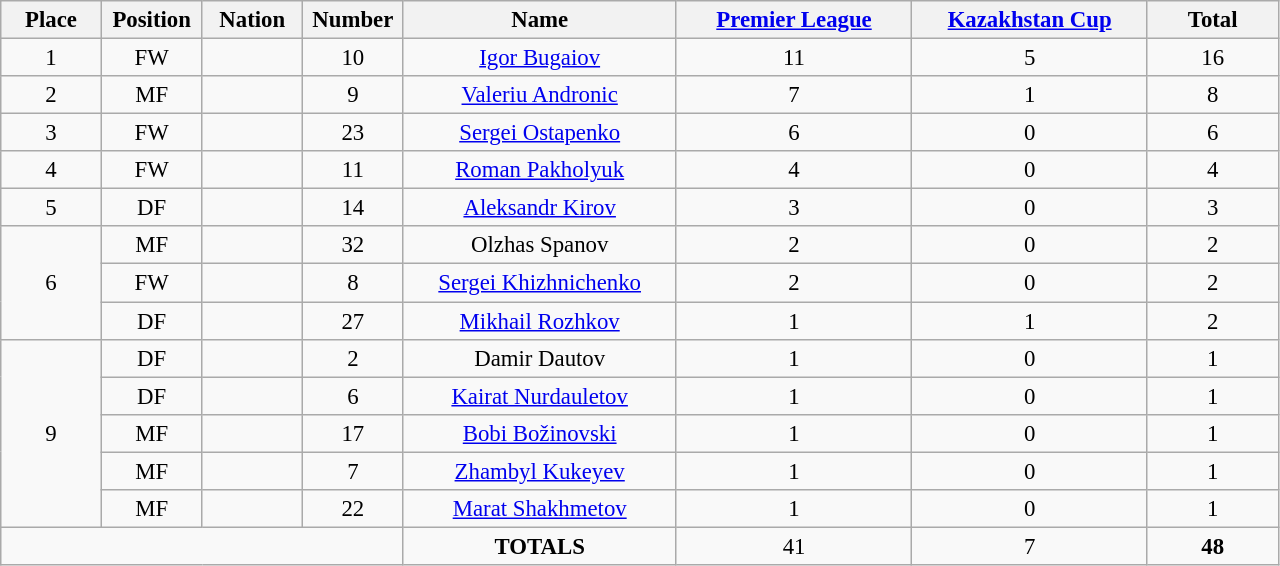<table class="wikitable" style="font-size: 95%; text-align: center;">
<tr>
<th width=60>Place</th>
<th width=60>Position</th>
<th width=60>Nation</th>
<th width=60>Number</th>
<th width=175>Name</th>
<th width=150><a href='#'>Premier League</a></th>
<th width=150><a href='#'>Kazakhstan Cup</a></th>
<th width=80>Total</th>
</tr>
<tr>
<td>1</td>
<td>FW</td>
<td></td>
<td>10</td>
<td><a href='#'>Igor Bugaiov</a></td>
<td>11</td>
<td>5</td>
<td>16</td>
</tr>
<tr>
<td>2</td>
<td>MF</td>
<td></td>
<td>9</td>
<td><a href='#'>Valeriu Andronic</a></td>
<td>7</td>
<td>1</td>
<td>8</td>
</tr>
<tr>
<td>3</td>
<td>FW</td>
<td></td>
<td>23</td>
<td><a href='#'>Sergei Ostapenko</a></td>
<td>6</td>
<td>0</td>
<td>6</td>
</tr>
<tr>
<td>4</td>
<td>FW</td>
<td></td>
<td>11</td>
<td><a href='#'>Roman Pakholyuk</a></td>
<td>4</td>
<td>0</td>
<td>4</td>
</tr>
<tr>
<td>5</td>
<td>DF</td>
<td></td>
<td>14</td>
<td><a href='#'>Aleksandr Kirov</a></td>
<td>3</td>
<td>0</td>
<td>3</td>
</tr>
<tr>
<td rowspan="3">6</td>
<td>MF</td>
<td></td>
<td>32</td>
<td>Olzhas Spanov</td>
<td>2</td>
<td>0</td>
<td>2</td>
</tr>
<tr>
<td>FW</td>
<td></td>
<td>8</td>
<td><a href='#'>Sergei Khizhnichenko</a></td>
<td>2</td>
<td>0</td>
<td>2</td>
</tr>
<tr>
<td>DF</td>
<td></td>
<td>27</td>
<td><a href='#'>Mikhail Rozhkov</a></td>
<td>1</td>
<td>1</td>
<td>2</td>
</tr>
<tr>
<td rowspan="5">9</td>
<td>DF</td>
<td></td>
<td>2</td>
<td>Damir Dautov</td>
<td>1</td>
<td>0</td>
<td>1</td>
</tr>
<tr>
<td>DF</td>
<td></td>
<td>6</td>
<td><a href='#'>Kairat Nurdauletov</a></td>
<td>1</td>
<td>0</td>
<td>1</td>
</tr>
<tr>
<td>MF</td>
<td></td>
<td>17</td>
<td><a href='#'>Bobi Božinovski</a></td>
<td>1</td>
<td>0</td>
<td>1</td>
</tr>
<tr>
<td>MF</td>
<td></td>
<td>7</td>
<td><a href='#'>Zhambyl Kukeyev</a></td>
<td>1</td>
<td>0</td>
<td>1</td>
</tr>
<tr>
<td>MF</td>
<td></td>
<td>22</td>
<td><a href='#'>Marat Shakhmetov</a></td>
<td>1</td>
<td>0</td>
<td>1</td>
</tr>
<tr>
<td colspan="4"></td>
<td><strong>TOTALS</strong></td>
<td>41</td>
<td>7</td>
<td><strong>48</strong></td>
</tr>
</table>
